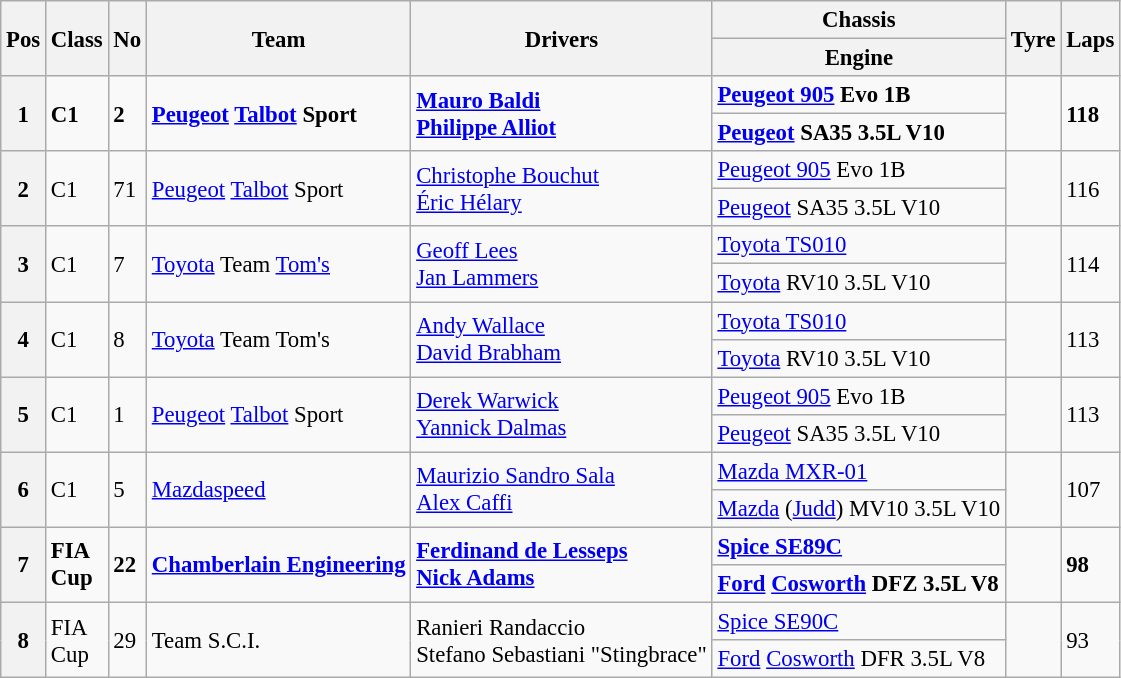<table class="wikitable" style="font-size: 95%;">
<tr>
<th rowspan=2>Pos</th>
<th rowspan=2>Class</th>
<th rowspan=2>No</th>
<th rowspan=2>Team</th>
<th rowspan=2>Drivers</th>
<th>Chassis</th>
<th rowspan=2>Tyre</th>
<th rowspan=2>Laps</th>
</tr>
<tr>
<th>Engine</th>
</tr>
<tr style="font-weight:bold">
<th rowspan=2>1</th>
<td rowspan=2>C1</td>
<td rowspan=2>2</td>
<td rowspan=2> <a href='#'>Peugeot</a> <a href='#'>Talbot</a> Sport</td>
<td rowspan=2> <a href='#'>Mauro Baldi</a><br> <a href='#'>Philippe Alliot</a></td>
<td><a href='#'>Peugeot 905</a> Evo 1B</td>
<td rowspan=2></td>
<td rowspan=2>118</td>
</tr>
<tr style="font-weight:bold">
<td><a href='#'>Peugeot</a> SA35 3.5L V10</td>
</tr>
<tr>
<th rowspan=2>2</th>
<td rowspan=2>C1</td>
<td rowspan=2>71</td>
<td rowspan=2> <a href='#'>Peugeot</a> <a href='#'>Talbot</a> Sport</td>
<td rowspan=2> <a href='#'>Christophe Bouchut</a><br> <a href='#'>Éric Hélary</a></td>
<td><a href='#'>Peugeot 905</a> Evo 1B</td>
<td rowspan=2></td>
<td rowspan=2>116</td>
</tr>
<tr>
<td><a href='#'>Peugeot</a> SA35 3.5L V10</td>
</tr>
<tr>
<th rowspan=2>3</th>
<td rowspan=2>C1</td>
<td rowspan=2>7</td>
<td rowspan=2> <a href='#'>Toyota</a> Team <a href='#'>Tom's</a></td>
<td rowspan=2> <a href='#'>Geoff Lees</a><br> <a href='#'>Jan Lammers</a></td>
<td><a href='#'>Toyota TS010</a></td>
<td rowspan=2></td>
<td rowspan=2>114</td>
</tr>
<tr>
<td><a href='#'>Toyota</a> RV10 3.5L V10</td>
</tr>
<tr>
<th rowspan=2>4</th>
<td rowspan=2>C1</td>
<td rowspan=2>8</td>
<td rowspan=2> <a href='#'>Toyota</a> Team Tom's</td>
<td rowspan=2> <a href='#'>Andy Wallace</a><br> <a href='#'>David Brabham</a></td>
<td><a href='#'>Toyota TS010</a></td>
<td rowspan=2></td>
<td rowspan=2>113</td>
</tr>
<tr>
<td><a href='#'>Toyota</a> RV10 3.5L V10</td>
</tr>
<tr>
<th rowspan=2>5</th>
<td rowspan=2>C1</td>
<td rowspan=2>1</td>
<td rowspan=2> <a href='#'>Peugeot</a> <a href='#'>Talbot</a> Sport</td>
<td rowspan=2> <a href='#'>Derek Warwick</a><br> <a href='#'>Yannick Dalmas</a></td>
<td><a href='#'>Peugeot 905</a> Evo 1B</td>
<td rowspan=2></td>
<td rowspan=2>113</td>
</tr>
<tr>
<td><a href='#'>Peugeot</a> SA35 3.5L V10</td>
</tr>
<tr>
<th rowspan=2>6</th>
<td rowspan=2>C1</td>
<td rowspan=2>5</td>
<td rowspan=2> <a href='#'>Mazdaspeed</a></td>
<td rowspan=2> <a href='#'>Maurizio Sandro Sala</a><br> <a href='#'>Alex Caffi</a></td>
<td><a href='#'>Mazda MXR-01</a></td>
<td rowspan=2></td>
<td rowspan=2>107</td>
</tr>
<tr>
<td><a href='#'>Mazda</a> (<a href='#'>Judd</a>) MV10 3.5L V10</td>
</tr>
<tr style="font-weight:bold">
<th rowspan=2>7</th>
<td rowspan=2>FIA<br>Cup</td>
<td rowspan=2>22</td>
<td rowspan=2> <a href='#'>Chamberlain Engineering</a></td>
<td rowspan=2> <a href='#'>Ferdinand de Lesseps</a><br> <a href='#'>Nick Adams</a></td>
<td><a href='#'>Spice SE89C</a></td>
<td rowspan=2></td>
<td rowspan=2>98</td>
</tr>
<tr style="font-weight:bold">
<td><a href='#'>Ford</a> <a href='#'>Cosworth</a> DFZ 3.5L V8</td>
</tr>
<tr>
<th rowspan=2>8</th>
<td rowspan=2>FIA<br>Cup</td>
<td rowspan=2>29</td>
<td rowspan=2> Team S.C.I.</td>
<td rowspan=2> Ranieri Randaccio<br> Stefano Sebastiani "Stingbrace"</td>
<td><a href='#'>Spice SE90C</a></td>
<td rowspan=2></td>
<td rowspan=2>93</td>
</tr>
<tr>
<td><a href='#'>Ford</a> <a href='#'>Cosworth</a> DFR 3.5L V8</td>
</tr>
</table>
